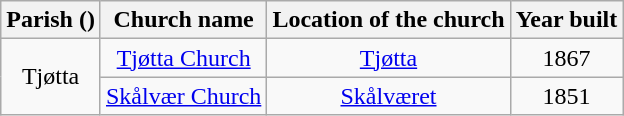<table class="wikitable" style="text-align:center">
<tr>
<th>Parish ()</th>
<th>Church name</th>
<th>Location of the church</th>
<th>Year built</th>
</tr>
<tr>
<td rowspan="2">Tjøtta</td>
<td><a href='#'>Tjøtta Church</a></td>
<td><a href='#'>Tjøtta</a></td>
<td>1867</td>
</tr>
<tr>
<td><a href='#'>Skålvær Church</a></td>
<td><a href='#'>Skålværet</a></td>
<td>1851</td>
</tr>
</table>
